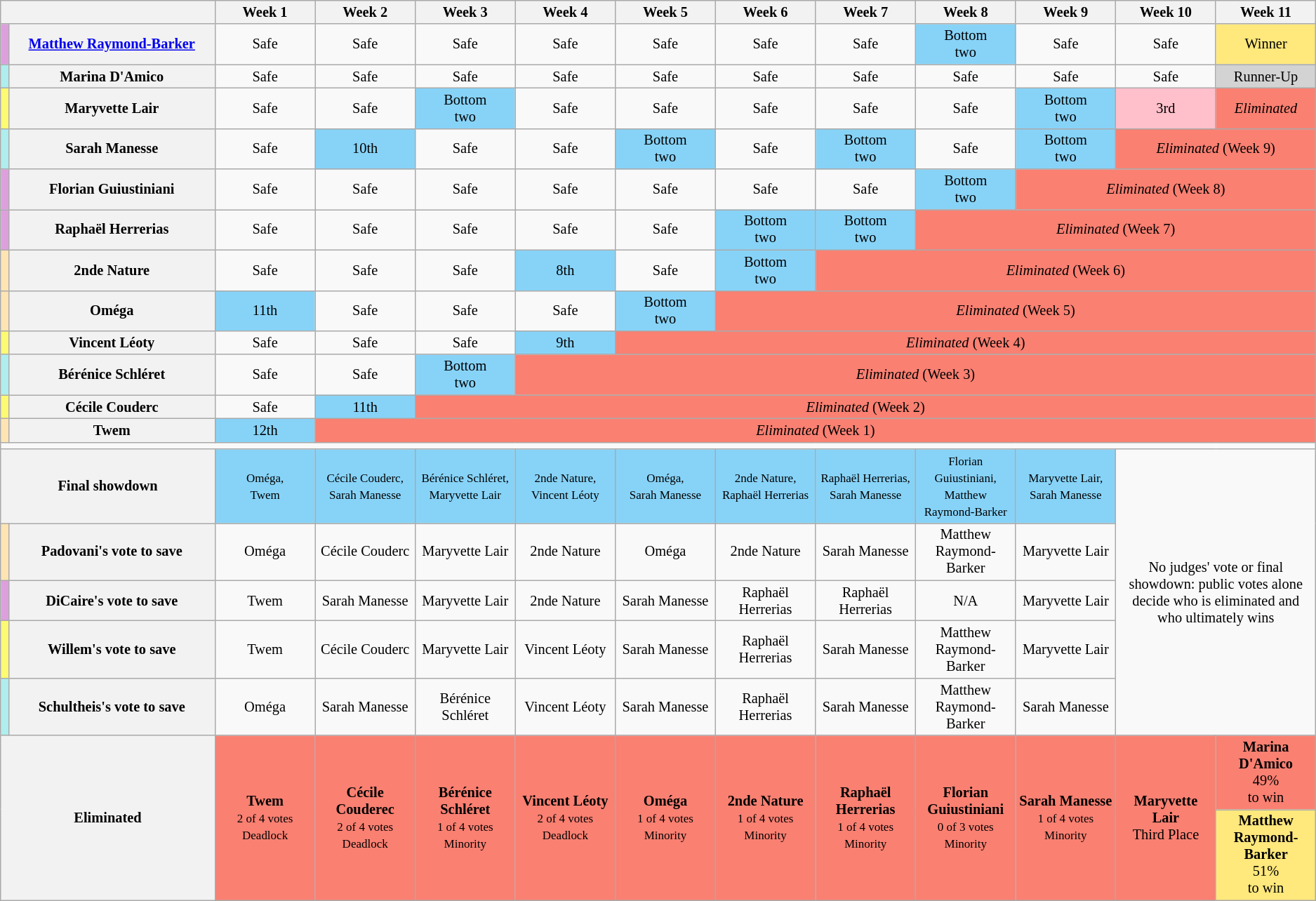<table class="wikitable" style="text-align:center; font-size:85%">
<tr>
<th style="width:15%" scope="col" colspan=2></th>
<th style="width:7%" scope="col">Week 1</th>
<th style="width:7%" scope="col">Week 2</th>
<th style="width:7%" scope="col">Week 3</th>
<th style="width:7%" scope="col">Week 4</th>
<th style="width:7%" scope="col">Week 5</th>
<th style="width:7%" scope="col">Week 6</th>
<th style="width:7%" scope="col">Week 7</th>
<th style="width:7%" scope="col">Week 8</th>
<th style="width:7%" scope="col">Week 9</th>
<th style="width:7%" scope="col">Week 10</th>
<th style="width:7%" scope="col">Week 11</th>
</tr>
<tr>
<th style="background:#dda0dd"></th>
<th><a href='#'>Matthew Raymond-Barker</a></th>
<td>Safe</td>
<td>Safe</td>
<td>Safe</td>
<td>Safe</td>
<td>Safe</td>
<td>Safe</td>
<td>Safe</td>
<td bgcolor="#87D3F8">Bottom<br>two</td>
<td>Safe</td>
<td>Safe</td>
<td bgcolor="#FFE87C">Winner</td>
</tr>
<tr>
<th style="background:#AFeeee"></th>
<th>Marina D'Amico</th>
<td>Safe</td>
<td>Safe</td>
<td>Safe</td>
<td>Safe</td>
<td>Safe</td>
<td>Safe</td>
<td>Safe</td>
<td>Safe</td>
<td>Safe</td>
<td>Safe</td>
<td bgcolor="lightgrey">Runner-Up</td>
</tr>
<tr>
<th style="background:#Fffa73"></th>
<th>Maryvette Lair</th>
<td>Safe</td>
<td>Safe</td>
<td bgcolor="#87D3F8">Bottom<br>two</td>
<td>Safe</td>
<td>Safe</td>
<td>Safe</td>
<td>Safe</td>
<td>Safe</td>
<td bgcolor="#87D3F8">Bottom<br>two</td>
<td bgcolor="pink">3rd</td>
<td bgcolor="#FA8072"><em>Eliminated</em></td>
</tr>
<tr>
<th style="background:#Afeeee"></th>
<th>Sarah Manesse</th>
<td>Safe</td>
<td bgcolor="#87D3F8">10th</td>
<td>Safe</td>
<td>Safe</td>
<td bgcolor="#87D3F8">Bottom<br>two</td>
<td>Safe</td>
<td bgcolor="#87D3F8">Bottom<br>two</td>
<td>Safe</td>
<td bgcolor="#87D3F8">Bottom<br>two</td>
<td bgcolor="#FA8072" colspan=2><em>Eliminated</em> (Week 9)</td>
</tr>
<tr>
<th style="background:#dda0dd"></th>
<th>Florian Guiustiniani</th>
<td>Safe</td>
<td>Safe</td>
<td>Safe</td>
<td>Safe</td>
<td>Safe</td>
<td>Safe</td>
<td>Safe</td>
<td bgcolor="#87D3F8">Bottom<br>two</td>
<td bgcolor="#FA8072" colspan=3><em>Eliminated</em> (Week 8)</td>
</tr>
<tr>
<th style="background:#dda0dd"></th>
<th>Raphaël Herrerias</th>
<td>Safe</td>
<td>Safe</td>
<td>Safe</td>
<td>Safe</td>
<td>Safe</td>
<td bgcolor="#87D3F8">Bottom<br>two</td>
<td bgcolor="#87D3F8">Bottom<br>two</td>
<td bgcolor="#FA8072" colspan=4><em>Eliminated</em> (Week 7)</td>
</tr>
<tr>
<th style="background:#FFE5B4"></th>
<th>2nde Nature</th>
<td>Safe</td>
<td>Safe</td>
<td>Safe</td>
<td bgcolor="#87D3F8">8th</td>
<td>Safe</td>
<td bgcolor="#87D3F8">Bottom<br>two</td>
<td bgcolor="#FA8072" colspan=5><em>Eliminated</em> (Week 6)</td>
</tr>
<tr>
<th style="background:#FFE5b4"></th>
<th>Oméga</th>
<td bgcolor="#87D3F8">11th</td>
<td>Safe</td>
<td>Safe</td>
<td>Safe</td>
<td bgcolor="#87D3F8">Bottom<br>two</td>
<td bgcolor="#FA8072" colspan=6><em>Eliminated</em> (Week 5)</td>
</tr>
<tr>
<th style="background:#Fffa73"></th>
<th>Vincent Léoty</th>
<td>Safe</td>
<td>Safe</td>
<td>Safe</td>
<td bgcolor="#87D3F8">9th</td>
<td bgcolor="#FA8072" colspan=7><em>Eliminated</em> (Week 4)</td>
</tr>
<tr>
<th style="background:#Afeeee"></th>
<th>Bérénice Schléret</th>
<td>Safe</td>
<td>Safe</td>
<td bgcolor="#87D3F8">Bottom<br>two</td>
<td bgcolor="#FA8072" colspan=8><em>Eliminated</em> (Week 3)</td>
</tr>
<tr>
<th style="background:#FFfa73"></th>
<th>Cécile Couderc</th>
<td>Safe</td>
<td bgcolor="#87D3F8">11th</td>
<td bgcolor="#FA8072" colspan=9><em>Eliminated</em> (Week 2)</td>
</tr>
<tr>
<th style="background:#FFE5B4"></th>
<th>Twem</th>
<td bgcolor="#87D3F8">12th</td>
<td bgcolor="#FA8072" colspan=10><em>Eliminated</em> (Week 1)</td>
</tr>
<tr>
<td colspan="13"></td>
</tr>
<tr>
<th scope="row" colspan=2>Final showdown</th>
<td style="background:#87D3F8"><small>Oméga,<br>Twem</small></td>
<td style="background:#87D3F8"><small>Cécile Couderc,<br>Sarah Manesse</small></td>
<td style="background:#87D3F8"><small>Bérénice Schléret,<br>Maryvette Lair</small></td>
<td style="background:#87D3F8"><small>2nde Nature,<br>Vincent Léoty</small></td>
<td style="background:#87D3F8"><small>Oméga,<br>Sarah Manesse</small></td>
<td style="background:#87D3F8"><small>2nde Nature,<br>Raphaël Herrerias</small></td>
<td style="background:#87D3F8"><small>Raphaël Herrerias,<br>Sarah Manesse</small></td>
<td style="background:#87D3F8"><small>Florian Guiustiniani,<br>Matthew Raymond-Barker</small></td>
<td style="background:#87D3F8"><small>Maryvette Lair,<br>Sarah Manesse</small></td>
<td rowspan=5 colspan=2>No judges' vote or final showdown: public votes alone decide who is eliminated and who ultimately wins</td>
</tr>
<tr>
<th style="background:#FFE5B4"></th>
<th>Padovani's vote to save</th>
<td>Oméga</td>
<td>Cécile Couderc</td>
<td>Maryvette Lair</td>
<td>2nde Nature</td>
<td>Oméga</td>
<td>2nde Nature</td>
<td>Sarah Manesse</td>
<td>Matthew Raymond-Barker</td>
<td>Maryvette Lair</td>
</tr>
<tr>
<th style="background:#dda0dd"></th>
<th>DiCaire's vote to save</th>
<td>Twem</td>
<td>Sarah Manesse</td>
<td>Maryvette Lair</td>
<td>2nde Nature</td>
<td>Sarah Manesse</td>
<td>Raphaël Herrerias</td>
<td>Raphaël Herrerias</td>
<td>N/A</td>
<td>Maryvette Lair</td>
</tr>
<tr>
<th style="background:#FFfa73"></th>
<th>Willem's vote to save</th>
<td>Twem</td>
<td>Cécile Couderc</td>
<td>Maryvette Lair</td>
<td>Vincent Léoty</td>
<td>Sarah Manesse</td>
<td>Raphaël Herrerias</td>
<td>Sarah Manesse</td>
<td>Matthew Raymond-Barker</td>
<td>Maryvette Lair</td>
</tr>
<tr>
<th style="background:#Afeeee"></th>
<th>Schultheis's vote to save</th>
<td>Oméga</td>
<td>Sarah Manesse</td>
<td>Bérénice Schléret</td>
<td>Vincent Léoty</td>
<td>Sarah Manesse</td>
<td>Raphaël Herrerias</td>
<td>Sarah Manesse</td>
<td>Matthew Raymond-Barker</td>
<td>Sarah Manesse</td>
</tr>
<tr>
<th scope="row" rowspan="2" colspan=2>Eliminated</th>
<td style="background:salmon;" rowspan="2"><strong>Twem</strong><br><small>2 of 4 votes</small><br><small>Deadlock</small></td>
<td style="background:salmon;" rowspan="2"><strong>Cécile Couderec</strong><br><small>2 of 4 votes</small><br><small>Deadlock</small></td>
<td style="background:salmon;" rowspan="2"><strong>Bérénice Schléret</strong><br><small>1 of 4 votes</small><br><small>Minority</small></td>
<td style="background:salmon;" rowspan="2"><strong>Vincent Léoty</strong><br><small>2 of 4 votes</small><br><small>Deadlock</small></td>
<td style="background:salmon;" rowspan="2"><strong>Oméga</strong><br><small>1 of 4 votes</small><br><small>Minority</small></td>
<td style="background:salmon;" rowspan="2"><strong>2nde Nature</strong><br><small>1 of 4 votes</small><br><small>Minority</small></td>
<td style="background:salmon;" rowspan="2"><strong>Raphaël Herrerias</strong><br><small>1 of 4 votes</small><br><small>Minority</small></td>
<td style="background:salmon;" rowspan="2"><strong>Florian Guiustiniani</strong><br><small>0 of 3 votes</small><br><small>Minority</small></td>
<td style="background:salmon;" rowspan="2"><strong>Sarah Manesse</strong><br><small>1 of 4 votes</small><br><small>Minority</small></td>
<td style="background:salmon; width:5%;" rowspan="2"><strong>Maryvette Lair</strong><br>Third Place</td>
<td style="background:salmon;"><strong>Marina D'Amico</strong><br>49%<br>to win</td>
</tr>
<tr>
<td style="background:#FFE87C; width:5%"><strong>Matthew Raymond-Barker</strong><br>51%<br>to win</td>
</tr>
</table>
